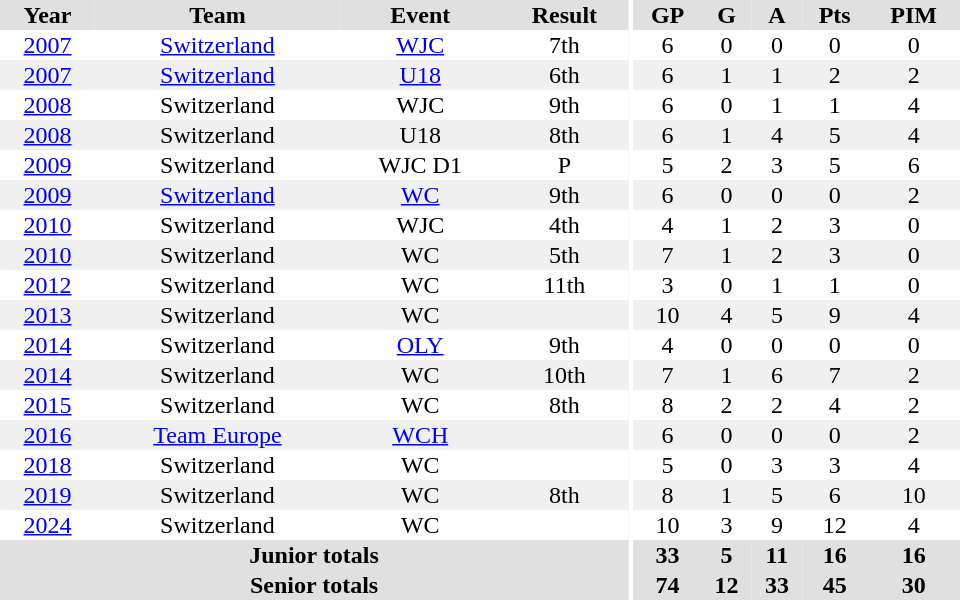<table border="0" cellpadding="1" cellspacing="0" ID="Table3" style="text-align:center; width:40em">
<tr bgcolor="#e0e0e0">
<th>Year</th>
<th>Team</th>
<th>Event</th>
<th>Result</th>
<th rowspan="99" bgcolor="#fff"></th>
<th>GP</th>
<th>G</th>
<th>A</th>
<th>Pts</th>
<th>PIM</th>
</tr>
<tr>
<td><a href='#'>2007</a></td>
<td><a href='#'>Switzerland</a></td>
<td><a href='#'>WJC</a></td>
<td>7th</td>
<td>6</td>
<td>0</td>
<td>0</td>
<td>0</td>
<td>0</td>
</tr>
<tr bgcolor="#f0f0f0">
<td><a href='#'>2007</a></td>
<td><a href='#'>Switzerland</a></td>
<td><a href='#'>U18</a></td>
<td>6th</td>
<td>6</td>
<td>1</td>
<td>1</td>
<td>2</td>
<td>2</td>
</tr>
<tr>
<td><a href='#'>2008</a></td>
<td>Switzerland</td>
<td>WJC</td>
<td>9th</td>
<td>6</td>
<td>0</td>
<td>1</td>
<td>1</td>
<td>4</td>
</tr>
<tr bgcolor="#f0f0f0">
<td><a href='#'>2008</a></td>
<td>Switzerland</td>
<td>U18</td>
<td>8th</td>
<td>6</td>
<td>1</td>
<td>4</td>
<td>5</td>
<td>4</td>
</tr>
<tr>
<td><a href='#'>2009</a></td>
<td>Switzerland</td>
<td>WJC D1</td>
<td>P</td>
<td>5</td>
<td>2</td>
<td>3</td>
<td>5</td>
<td>6</td>
</tr>
<tr bgcolor="#f0f0f0">
<td><a href='#'>2009</a></td>
<td><a href='#'>Switzerland</a></td>
<td><a href='#'>WC</a></td>
<td>9th</td>
<td>6</td>
<td>0</td>
<td>0</td>
<td>0</td>
<td>2</td>
</tr>
<tr>
<td><a href='#'>2010</a></td>
<td>Switzerland</td>
<td>WJC</td>
<td>4th</td>
<td>4</td>
<td>1</td>
<td>2</td>
<td>3</td>
<td>0</td>
</tr>
<tr bgcolor="#f0f0f0">
<td><a href='#'>2010</a></td>
<td>Switzerland</td>
<td>WC</td>
<td>5th</td>
<td>7</td>
<td>1</td>
<td>2</td>
<td>3</td>
<td>0</td>
</tr>
<tr>
<td><a href='#'>2012</a></td>
<td>Switzerland</td>
<td>WC</td>
<td>11th</td>
<td>3</td>
<td>0</td>
<td>1</td>
<td>1</td>
<td>0</td>
</tr>
<tr bgcolor="#f0f0f0">
<td><a href='#'>2013</a></td>
<td>Switzerland</td>
<td>WC</td>
<td></td>
<td>10</td>
<td>4</td>
<td>5</td>
<td>9</td>
<td>4</td>
</tr>
<tr>
<td><a href='#'>2014</a></td>
<td>Switzerland</td>
<td><a href='#'>OLY</a></td>
<td>9th</td>
<td>4</td>
<td>0</td>
<td>0</td>
<td>0</td>
<td>0</td>
</tr>
<tr bgcolor="#f0f0f0">
<td><a href='#'>2014</a></td>
<td>Switzerland</td>
<td>WC</td>
<td>10th</td>
<td>7</td>
<td>1</td>
<td>6</td>
<td>7</td>
<td>2</td>
</tr>
<tr>
<td><a href='#'>2015</a></td>
<td>Switzerland</td>
<td>WC</td>
<td>8th</td>
<td>8</td>
<td>2</td>
<td>2</td>
<td>4</td>
<td>2</td>
</tr>
<tr bgcolor="#f0f0f0">
<td><a href='#'>2016</a></td>
<td><a href='#'>Team Europe</a></td>
<td><a href='#'>WCH</a></td>
<td></td>
<td>6</td>
<td>0</td>
<td>0</td>
<td>0</td>
<td>2</td>
</tr>
<tr>
<td><a href='#'>2018</a></td>
<td>Switzerland</td>
<td>WC</td>
<td></td>
<td>5</td>
<td>0</td>
<td>3</td>
<td>3</td>
<td>4</td>
</tr>
<tr bgcolor="#f0f0f0">
<td><a href='#'>2019</a></td>
<td>Switzerland</td>
<td>WC</td>
<td>8th</td>
<td>8</td>
<td>1</td>
<td>5</td>
<td>6</td>
<td>10</td>
</tr>
<tr>
<td><a href='#'>2024</a></td>
<td>Switzerland</td>
<td>WC</td>
<td></td>
<td>10</td>
<td>3</td>
<td>9</td>
<td>12</td>
<td>4</td>
</tr>
<tr bgcolor="#e0e0e0">
<th colspan=4>Junior totals</th>
<th>33</th>
<th>5</th>
<th>11</th>
<th>16</th>
<th>16</th>
</tr>
<tr bgcolor="#e0e0e0">
<th colspan=4>Senior totals</th>
<th>74</th>
<th>12</th>
<th>33</th>
<th>45</th>
<th>30</th>
</tr>
</table>
